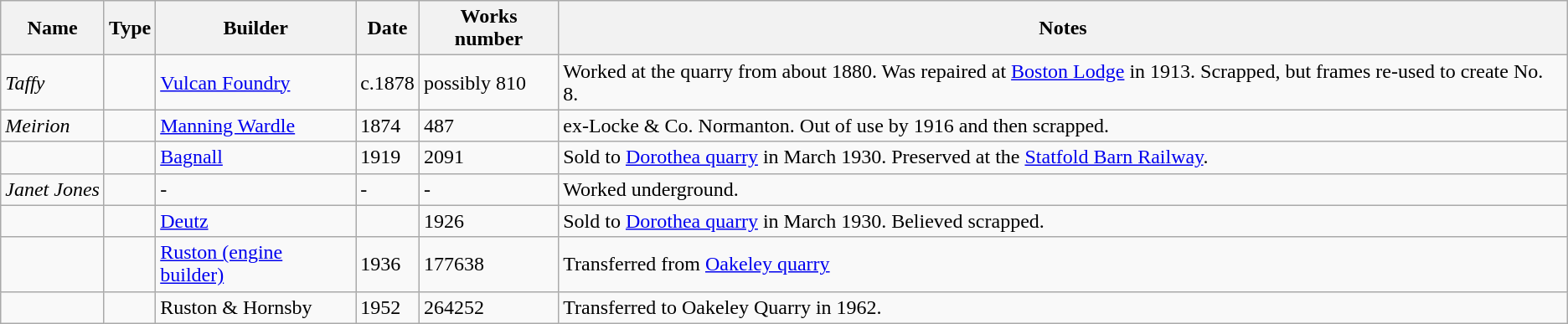<table class="wikitable">
<tr>
<th>Name</th>
<th>Type</th>
<th>Builder</th>
<th>Date</th>
<th>Works number</th>
<th>Notes</th>
</tr>
<tr>
<td><em>Taffy</em></td>
<td></td>
<td><a href='#'>Vulcan Foundry</a></td>
<td>c.1878</td>
<td>possibly 810</td>
<td>Worked at the quarry from about 1880. Was repaired at <a href='#'>Boston Lodge</a> in 1913. Scrapped, but frames re-used to create No. 8.</td>
</tr>
<tr>
<td><em>Meirion</em></td>
<td></td>
<td><a href='#'>Manning Wardle</a></td>
<td>1874</td>
<td>487</td>
<td>ex-Locke & Co. Normanton. Out of use by 1916 and then scrapped.</td>
</tr>
<tr>
<td></td>
<td></td>
<td><a href='#'>Bagnall</a></td>
<td>1919</td>
<td>2091</td>
<td>Sold to <a href='#'>Dorothea quarry</a> in March 1930. Preserved at the <a href='#'>Statfold Barn Railway</a>.</td>
</tr>
<tr>
<td><em>Janet Jones</em></td>
<td></td>
<td>-</td>
<td>-</td>
<td>-</td>
<td>Worked underground.</td>
</tr>
<tr>
<td></td>
<td></td>
<td><a href='#'>Deutz</a></td>
<td></td>
<td>1926</td>
<td>Sold to <a href='#'>Dorothea quarry</a> in March 1930. Believed scrapped.</td>
</tr>
<tr>
<td></td>
<td></td>
<td><a href='#'>Ruston (engine builder)</a></td>
<td>1936</td>
<td>177638</td>
<td>Transferred from <a href='#'>Oakeley quarry</a></td>
</tr>
<tr>
<td></td>
<td></td>
<td>Ruston & Hornsby</td>
<td>1952</td>
<td>264252</td>
<td>Transferred to Oakeley Quarry in 1962.</td>
</tr>
</table>
